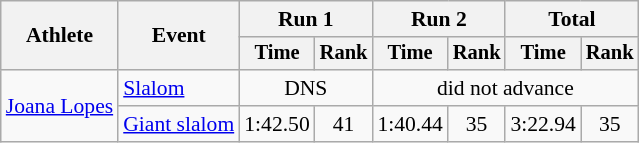<table class="wikitable" style="font-size:90%">
<tr>
<th rowspan=2>Athlete</th>
<th rowspan=2>Event</th>
<th colspan=2>Run 1</th>
<th colspan=2>Run 2</th>
<th colspan=2>Total</th>
</tr>
<tr style="font-size:95%">
<th>Time</th>
<th>Rank</th>
<th>Time</th>
<th>Rank</th>
<th>Time</th>
<th>Rank</th>
</tr>
<tr align=center>
<td align="left" rowspan="2"><a href='#'>Joana Lopes</a></td>
<td align="left"><a href='#'>Slalom</a></td>
<td colspan=2>DNS</td>
<td colspan=4>did not advance</td>
</tr>
<tr align=center>
<td align="left"><a href='#'>Giant slalom</a></td>
<td>1:42.50</td>
<td>41</td>
<td>1:40.44</td>
<td>35</td>
<td>3:22.94</td>
<td>35</td>
</tr>
</table>
